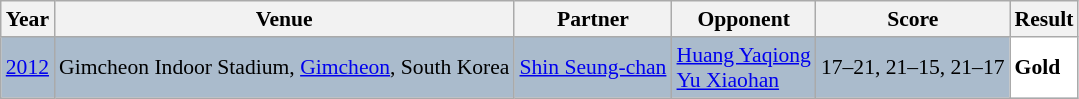<table class="sortable wikitable" style="font-size: 90%;">
<tr>
<th>Year</th>
<th>Venue</th>
<th>Partner</th>
<th>Opponent</th>
<th>Score</th>
<th>Result</th>
</tr>
<tr style="background:#AABBCC">
<td align="center"><a href='#'>2012</a></td>
<td align="left">Gimcheon Indoor Stadium, <a href='#'>Gimcheon</a>, South Korea</td>
<td align="left"> <a href='#'>Shin Seung-chan</a></td>
<td align="left"> <a href='#'>Huang Yaqiong</a><br> <a href='#'>Yu Xiaohan</a></td>
<td align="left">17–21, 21–15, 21–17</td>
<td style="text-align:left; background:white"> <strong>Gold</strong></td>
</tr>
</table>
